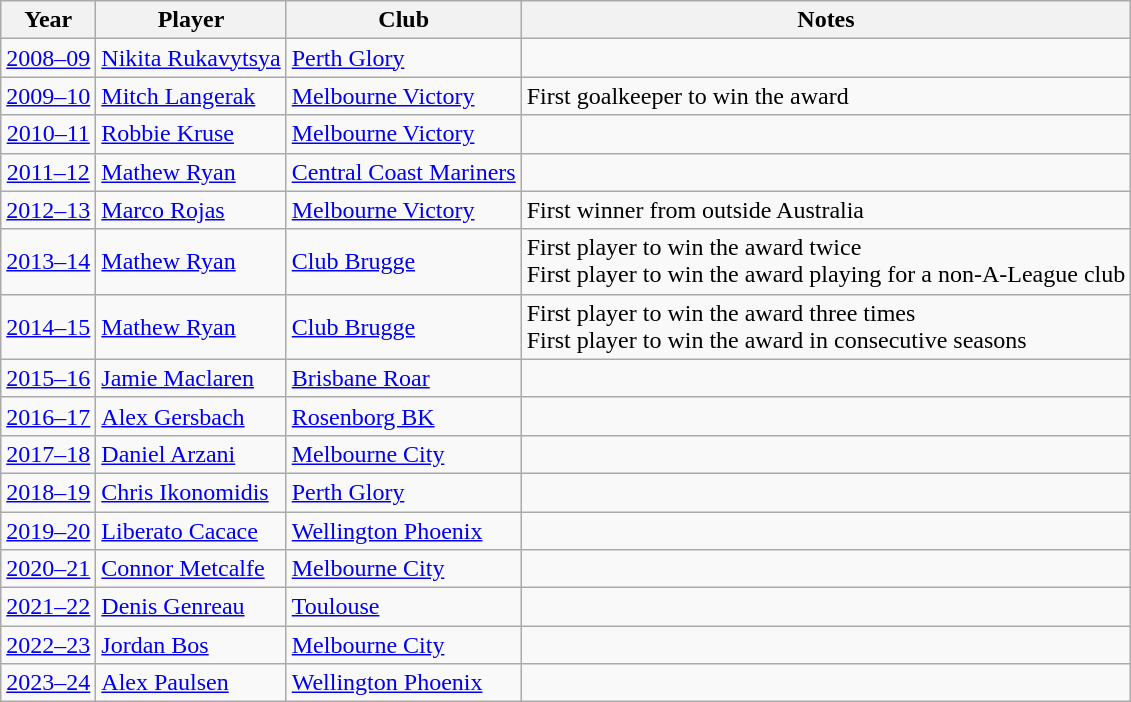<table class="sortable wikitable" style="text-align: center;">
<tr>
<th>Year</th>
<th>Player</th>
<th>Club</th>
<th class="unsortable" align=center>Notes</th>
</tr>
<tr>
<td><a href='#'>2008–09</a></td>
<td align=left> <a href='#'>Nikita Rukavytsya</a></td>
<td align=left> <a href='#'>Perth Glory</a></td>
<td></td>
</tr>
<tr>
<td><a href='#'>2009–10</a></td>
<td align=left> <a href='#'>Mitch Langerak</a></td>
<td align=left> <a href='#'>Melbourne Victory</a></td>
<td align=left>First goalkeeper to win the award</td>
</tr>
<tr>
<td><a href='#'>2010–11</a></td>
<td align=left> <a href='#'>Robbie Kruse</a></td>
<td align=left> <a href='#'>Melbourne Victory</a></td>
<td></td>
</tr>
<tr>
<td><a href='#'>2011–12</a></td>
<td align=left> <a href='#'>Mathew Ryan</a></td>
<td align=left> <a href='#'>Central Coast Mariners</a></td>
<td></td>
</tr>
<tr>
<td><a href='#'>2012–13</a></td>
<td align=left> <a href='#'>Marco Rojas</a></td>
<td align=left> <a href='#'>Melbourne Victory</a></td>
<td align=left>First winner from outside Australia</td>
</tr>
<tr>
<td><a href='#'>2013–14</a></td>
<td align=left> <a href='#'>Mathew Ryan</a></td>
<td align=left> <a href='#'>Club Brugge</a></td>
<td align=left>First player to win the award twice<br>First player to win the award playing for a non-A-League club</td>
</tr>
<tr>
<td><a href='#'>2014–15</a></td>
<td align=left> <a href='#'>Mathew Ryan</a></td>
<td align=left> <a href='#'>Club Brugge</a></td>
<td align=left>First player to win the award three times<br>First player to win the award in consecutive seasons</td>
</tr>
<tr>
<td><a href='#'>2015–16</a></td>
<td align=left> <a href='#'>Jamie Maclaren</a></td>
<td align=left> <a href='#'>Brisbane Roar</a></td>
<td></td>
</tr>
<tr>
<td><a href='#'>2016–17</a></td>
<td align=left> <a href='#'>Alex Gersbach</a></td>
<td align=left> <a href='#'>Rosenborg BK</a></td>
<td></td>
</tr>
<tr>
<td><a href='#'>2017–18</a></td>
<td align=left> <a href='#'>Daniel Arzani</a></td>
<td align=left> <a href='#'>Melbourne City</a></td>
<td></td>
</tr>
<tr>
<td><a href='#'>2018–19</a></td>
<td align=left> <a href='#'>Chris Ikonomidis</a></td>
<td align=left> <a href='#'>Perth Glory</a></td>
<td></td>
</tr>
<tr>
<td><a href='#'>2019–20</a></td>
<td align=left> <a href='#'>Liberato Cacace</a></td>
<td align=left> <a href='#'>Wellington Phoenix</a></td>
<td></td>
</tr>
<tr>
<td><a href='#'>2020–21</a></td>
<td align=left> <a href='#'>Connor Metcalfe</a></td>
<td align=left> <a href='#'>Melbourne City</a></td>
<td></td>
</tr>
<tr>
<td><a href='#'>2021–22</a></td>
<td align=left> <a href='#'>Denis Genreau</a></td>
<td align=left> <a href='#'>Toulouse</a></td>
<td></td>
</tr>
<tr>
<td><a href='#'>2022–23</a></td>
<td align=left> <a href='#'>Jordan Bos</a></td>
<td align=left> <a href='#'>Melbourne City</a></td>
<td></td>
</tr>
<tr>
<td><a href='#'>2023–24</a></td>
<td align=left> <a href='#'>Alex Paulsen</a></td>
<td align=left> <a href='#'>Wellington Phoenix</a></td>
<td></td>
</tr>
</table>
